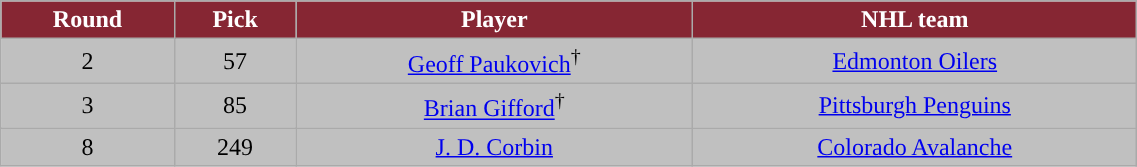<table class="wikitable" width="60%">
<tr>
<th style="color:white; background:#862633; ">Round</th>
<th style="color:white; background:#862633; ">Pick</th>
<th style="color:white; background:#862633; ">Player</th>
<th style="color:white; background:#862633; ">NHL team</th>
</tr>
<tr align="center" bgcolor="C0C0C0">
<td>2</td>
<td>57</td>
<td><a href='#'>Geoff Paukovich</a><sup>†</sup></td>
<td><a href='#'>Edmonton Oilers</a></td>
</tr>
<tr align="center" bgcolor="C0C0C0">
<td>3</td>
<td>85</td>
<td><a href='#'>Brian Gifford</a><sup>†</sup></td>
<td><a href='#'>Pittsburgh Penguins</a></td>
</tr>
<tr align="center" bgcolor="C0C0C0">
<td>8</td>
<td>249</td>
<td><a href='#'>J. D. Corbin</a></td>
<td><a href='#'>Colorado Avalanche</a></td>
</tr>
</table>
